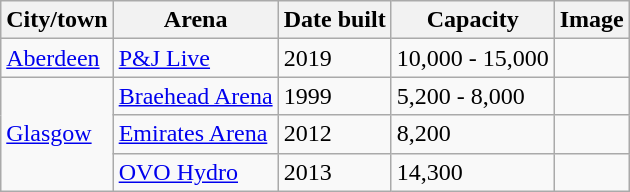<table class="wikitable sortable">
<tr>
<th>City/town</th>
<th>Arena</th>
<th>Date built</th>
<th data-sort-type="number">Capacity</th>
<th class="unsortable">Image</th>
</tr>
<tr>
<td><a href='#'>Aberdeen</a></td>
<td><a href='#'>P&J Live</a></td>
<td>2019</td>
<td>10,000 - 15,000</td>
<td></td>
</tr>
<tr>
<td rowspan="3"><a href='#'>Glasgow</a></td>
<td><a href='#'>Braehead Arena</a></td>
<td>1999</td>
<td>5,200 - 8,000</td>
<td></td>
</tr>
<tr>
<td><a href='#'>Emirates Arena</a></td>
<td>2012</td>
<td>8,200</td>
<td></td>
</tr>
<tr>
<td><a href='#'>OVO Hydro</a></td>
<td>2013</td>
<td>14,300</td>
<td></td>
</tr>
</table>
